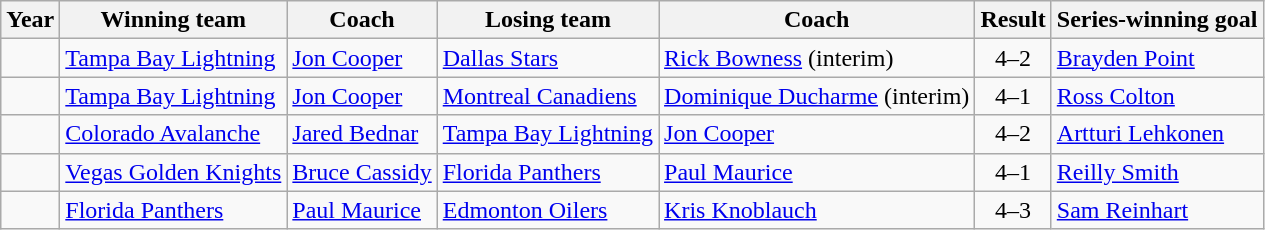<table class="wikitable sortable">
<tr>
<th>Year</th>
<th>Winning team</th>
<th>Coach</th>
<th>Losing team</th>
<th>Coach</th>
<th>Result</th>
<th>Series-winning goal</th>
</tr>
<tr>
<td style="text-align:center;"></td>
<td><a href='#'>Tampa Bay Lightning</a> </td>
<td><a href='#'>Jon Cooper</a></td>
<td><a href='#'>Dallas Stars</a> </td>
<td><a href='#'>Rick Bowness</a> (interim)</td>
<td style="text-align:center;">4–2</td>
<td><a href='#'>Brayden Point</a> </td>
</tr>
<tr>
<td style="text-align:center;"></td>
<td><a href='#'>Tampa Bay Lightning</a> </td>
<td><a href='#'>Jon Cooper</a></td>
<td><a href='#'>Montreal Canadiens</a> </td>
<td><a href='#'>Dominique Ducharme</a> (interim)</td>
<td style="text-align:center;">4–1</td>
<td><a href='#'>Ross Colton</a> </td>
</tr>
<tr>
<td style="text-align:center;"></td>
<td><a href='#'>Colorado Avalanche</a> </td>
<td><a href='#'>Jared Bednar</a></td>
<td><a href='#'>Tampa Bay Lightning</a> </td>
<td><a href='#'>Jon Cooper</a></td>
<td style="text-align:center;">4–2</td>
<td><a href='#'>Artturi Lehkonen</a> </td>
</tr>
<tr>
<td style="text-align:center;"></td>
<td><a href='#'>Vegas Golden Knights</a> </td>
<td><a href='#'>Bruce Cassidy</a></td>
<td><a href='#'>Florida Panthers</a> </td>
<td><a href='#'>Paul Maurice</a></td>
<td style="text-align:center;">4–1</td>
<td><a href='#'>Reilly Smith</a> </td>
</tr>
<tr>
<td style="text-align:center;"></td>
<td><a href='#'>Florida Panthers</a> </td>
<td><a href='#'>Paul Maurice</a></td>
<td><a href='#'>Edmonton Oilers</a> </td>
<td><a href='#'>Kris Knoblauch</a></td>
<td style="text-align:center;">4–3</td>
<td><a href='#'>Sam Reinhart</a> </td>
</tr>
</table>
